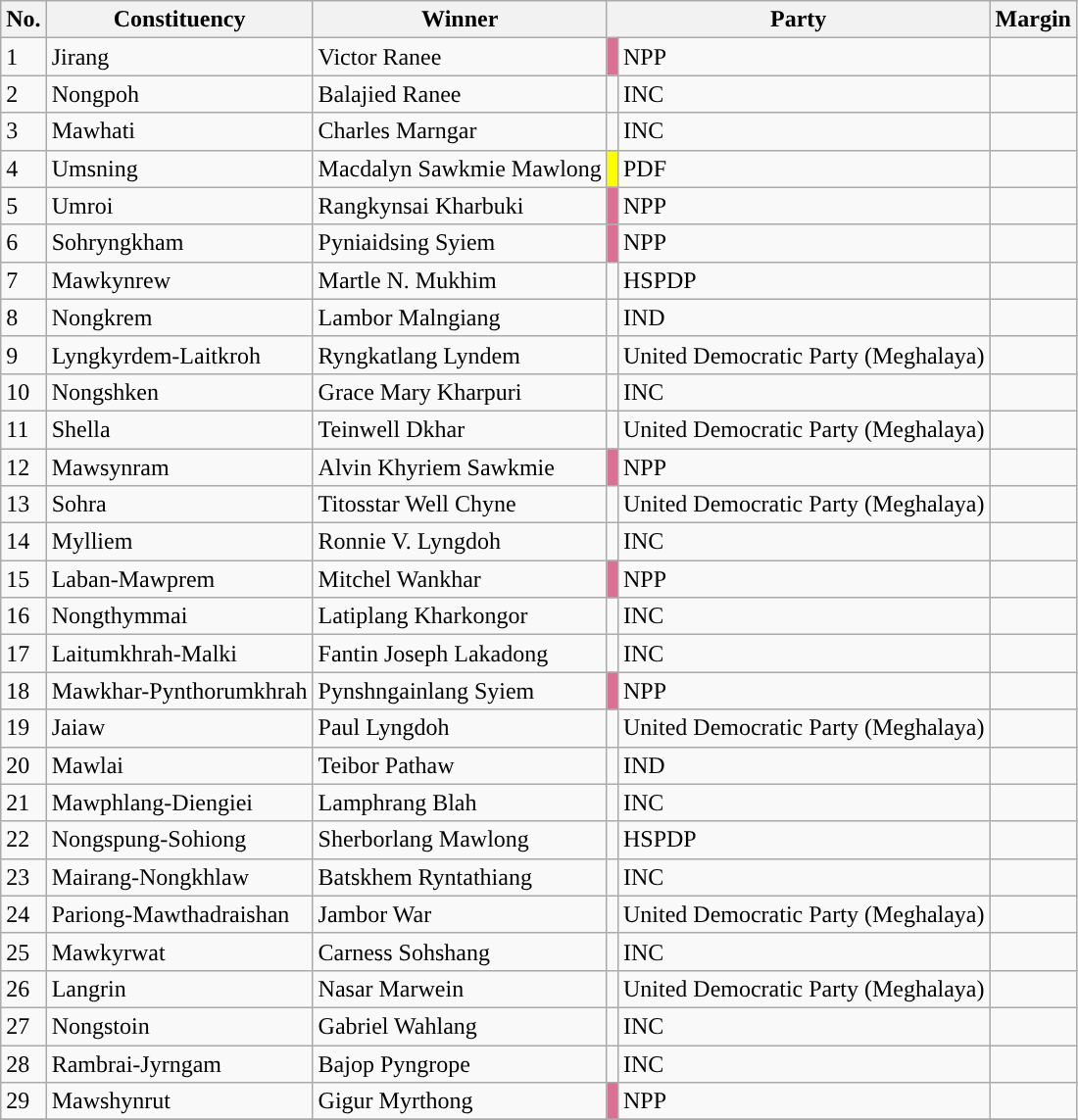<table class="wikitable sortable">
<tr>
<th>No.</th>
<th>Constituency</th>
<th>Winner</th>
<th colspan="2">Party</th>
<th>Margin</th>
</tr>
<tr>
<td>1</td>
<td>Jirang</td>
<td>Victor Ranee</td>
<td bgcolor=#DB7093></td>
<td>NPP</td>
<td></td>
</tr>
<tr>
<td>2</td>
<td>Nongpoh</td>
<td>Balajied Ranee</td>
<td style="background-color: "></td>
<td>INC</td>
<td></td>
</tr>
<tr>
<td>3</td>
<td>Mawhati</td>
<td>Charles Marngar</td>
<td style="background-color: "></td>
<td>INC</td>
<td></td>
</tr>
<tr>
<td>4</td>
<td>Umsning</td>
<td>Macdalyn Sawkmie Mawlong</td>
<td bgcolor="yellow"></td>
<td>PDF</td>
<td></td>
</tr>
<tr>
<td>5</td>
<td>Umroi</td>
<td>Rangkynsai Kharbuki</td>
<td bgcolor=#DB7093></td>
<td>NPP</td>
<td></td>
</tr>
<tr>
<td>6</td>
<td>Sohryngkham</td>
<td>Pyniaidsing Syiem</td>
<td bgcolor=#DB7093></td>
<td>NPP</td>
<td></td>
</tr>
<tr>
<td>7</td>
<td>Mawkynrew</td>
<td>Martle N. Mukhim</td>
<td></td>
<td>HSPDP</td>
<td></td>
</tr>
<tr>
<td>8</td>
<td>Nongkrem</td>
<td>Lambor Malngiang</td>
<td style="background-color: "></td>
<td>IND</td>
<td></td>
</tr>
<tr>
<td>9</td>
<td>Lyngkyrdem-Laitkroh</td>
<td>Ryngkatlang Lyndem</td>
<td style="background-color: "></td>
<td>United Democratic Party (Meghalaya)</td>
<td></td>
</tr>
<tr>
<td>10</td>
<td>Nongshken</td>
<td>Grace Mary Kharpuri</td>
<td style="background-color: "></td>
<td>INC</td>
<td></td>
</tr>
<tr>
<td>11</td>
<td>Shella</td>
<td>Teinwell Dkhar</td>
<td style="background-color: "></td>
<td>United Democratic Party (Meghalaya)</td>
<td></td>
</tr>
<tr>
<td>12</td>
<td>Mawsynram</td>
<td>Alvin Khyriem Sawkmie</td>
<td bgcolor=#DB7093></td>
<td>NPP</td>
<td></td>
</tr>
<tr>
<td>13</td>
<td>Sohra</td>
<td>Titosstar Well Chyne</td>
<td style="background-color: "></td>
<td>United Democratic Party (Meghalaya)</td>
<td></td>
</tr>
<tr>
<td>14</td>
<td>Mylliem</td>
<td>Ronnie V. Lyngdoh</td>
<td style="background-color: "></td>
<td>INC</td>
<td></td>
</tr>
<tr>
<td>15</td>
<td>Laban-Mawprem</td>
<td>Mitchel Wankhar</td>
<td bgcolor=#DB7093></td>
<td>NPP</td>
<td></td>
</tr>
<tr>
<td>16</td>
<td>Nongthymmai</td>
<td>Latiplang Kharkongor</td>
<td style="background-color: "></td>
<td>INC</td>
<td></td>
</tr>
<tr>
<td>17</td>
<td>Laitumkhrah-Malki</td>
<td>Fantin Joseph Lakadong</td>
<td style="background-color: "></td>
<td>INC</td>
<td></td>
</tr>
<tr>
<td>18</td>
<td>Mawkhar-Pynthorumkhrah</td>
<td>Pynshngainlang Syiem</td>
<td bgcolor=#DB7093></td>
<td>NPP</td>
<td></td>
</tr>
<tr>
<td>19</td>
<td>Jaiaw</td>
<td>Paul Lyngdoh</td>
<td style="background-color: "></td>
<td>United Democratic Party (Meghalaya)</td>
<td></td>
</tr>
<tr>
<td>20</td>
<td>Mawlai</td>
<td>Teibor Pathaw</td>
<td style="background-color: "></td>
<td>IND</td>
<td></td>
</tr>
<tr>
<td>21</td>
<td>Mawphlang-Diengiei</td>
<td>Lamphrang Blah</td>
<td style="background-color: "></td>
<td>INC</td>
<td></td>
</tr>
<tr>
<td>22</td>
<td>Nongspung-Sohiong</td>
<td>Sherborlang Mawlong</td>
<td></td>
<td>HSPDP</td>
<td></td>
</tr>
<tr>
<td>23</td>
<td>Mairang-Nongkhlaw</td>
<td>Batskhem Ryntathiang</td>
<td style="background-color: "></td>
<td>INC</td>
<td></td>
</tr>
<tr>
<td>24</td>
<td>Pariong-Mawthadraishan</td>
<td>Jambor War</td>
<td style="background-color: "></td>
<td>United Democratic Party (Meghalaya)</td>
<td></td>
</tr>
<tr>
<td>25</td>
<td>Mawkyrwat</td>
<td>Carness Sohshang</td>
<td style="background-color: "></td>
<td>INC</td>
<td></td>
</tr>
<tr>
<td>26</td>
<td>Langrin</td>
<td>Nasar Marwein</td>
<td style="background-color: "></td>
<td>United Democratic Party (Meghalaya)</td>
<td></td>
</tr>
<tr>
<td>27</td>
<td>Nongstoin</td>
<td>Gabriel Wahlang</td>
<td style="background-color: "></td>
<td>INC</td>
<td></td>
</tr>
<tr>
<td>28</td>
<td>Rambrai-Jyrngam</td>
<td>Bajop Pyngrope</td>
<td style="background-color: "></td>
<td>INC</td>
<td></td>
</tr>
<tr>
<td>29</td>
<td>Mawshynrut</td>
<td>Gigur Myrthong</td>
<td bgcolor=#DB7093></td>
<td>NPP</td>
<td></td>
</tr>
<tr>
</tr>
</table>
